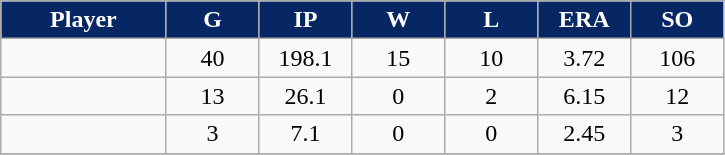<table class="wikitable sortable">
<tr>
<th style="background:#072764;color:white;" width="16%">Player</th>
<th style="background:#072764;color:white;" width="9%">G</th>
<th style="background:#072764;color:white;" width="9%">IP</th>
<th style="background:#072764;color:white;" width="9%">W</th>
<th style="background:#072764;color:white;" width="9%">L</th>
<th style="background:#072764;color:white;" width="9%">ERA</th>
<th style="background:#072764;color:white;" width="9%">SO</th>
</tr>
<tr align="center">
<td></td>
<td>40</td>
<td>198.1</td>
<td>15</td>
<td>10</td>
<td>3.72</td>
<td>106</td>
</tr>
<tr align="center">
<td></td>
<td>13</td>
<td>26.1</td>
<td>0</td>
<td>2</td>
<td>6.15</td>
<td>12</td>
</tr>
<tr align="center">
<td></td>
<td>3</td>
<td>7.1</td>
<td>0</td>
<td>0</td>
<td>2.45</td>
<td>3</td>
</tr>
<tr align="center">
</tr>
</table>
